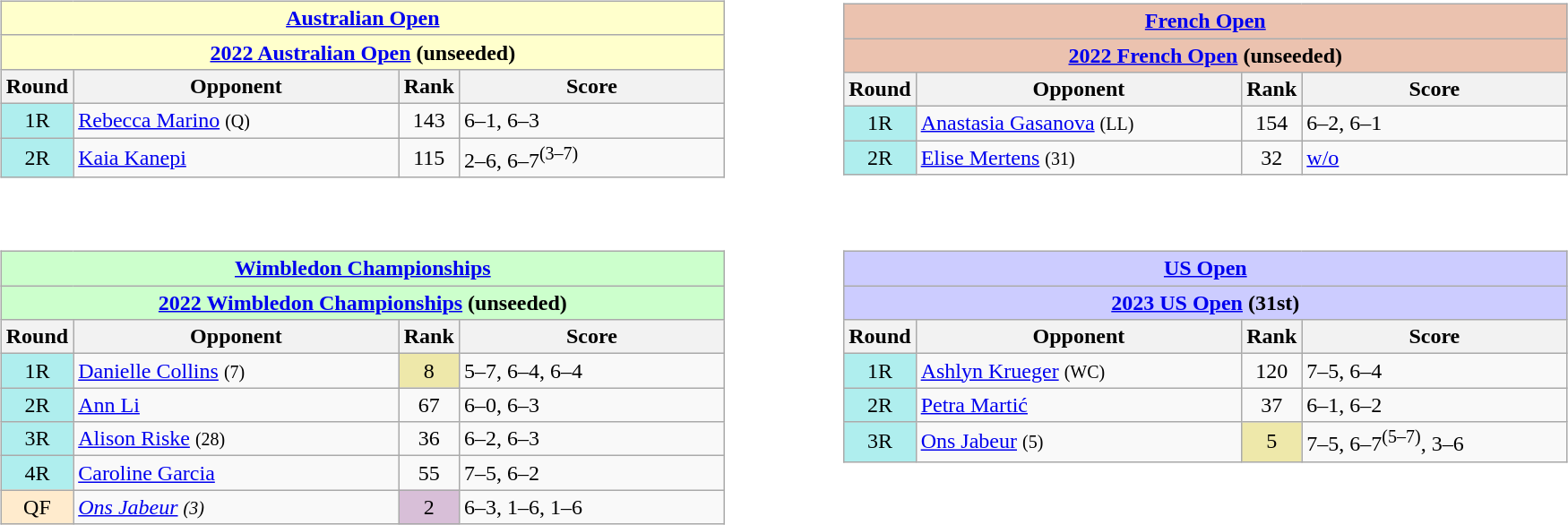<table style="width:95%">
<tr>
<td><br><table class="wikitable" style="float:left">
<tr>
<th colspan="4" style="background:#ffc;"><a href='#'>Australian Open</a></th>
</tr>
<tr>
<th colspan="4" style="background:#ffc;"><a href='#'>2022 Australian Open</a> (unseeded)</th>
</tr>
<tr>
<th width="40">Round</th>
<th width="235">Opponent</th>
<th width="20">Rank</th>
<th width="190">Score</th>
</tr>
<tr>
<td style="text-align:center; background:#afeeee;">1R</td>
<td> <a href='#'>Rebecca Marino</a> <small>(Q)</small></td>
<td style="text-align:center">143</td>
<td>6–1, 6–3</td>
</tr>
<tr>
<td style="text-align:center; background:#afeeee;">2R</td>
<td> <a href='#'>Kaia Kanepi</a></td>
<td style="text-align:center">115</td>
<td>2–6, 6–7<sup>(3–7)</sup></td>
</tr>
</table>
</td>
<td><br><table style="width:50px">
<tr>
<td></td>
</tr>
</table>
</td>
<td><br><table class="wikitable" style="float:left">
<tr>
<th colspan="4" style="background:#ebc2af;"><a href='#'>French Open</a></th>
</tr>
<tr>
<th colspan="4" style="background:#ebc2af;"><a href='#'>2022 French Open</a> (unseeded)</th>
</tr>
<tr>
<th width="40">Round</th>
<th width="235">Opponent</th>
<th width="20">Rank</th>
<th width="190">Score</th>
</tr>
<tr>
<td style="text-align:center; background:#afeeee;">1R</td>
<td> <a href='#'>Anastasia Gasanova</a> <small>(LL)</small></td>
<td style="text-align:center">154</td>
<td>6–2, 6–1</td>
</tr>
<tr>
<td style="text-align:center; background:#afeeee;">2R</td>
<td> <a href='#'>Elise Mertens</a> <small>(31)</small></td>
<td style="text-align:center">32</td>
<td><a href='#'>w/o</a></td>
</tr>
</table>
</td>
</tr>
<tr valign="top">
<td><br><table class="wikitable" style="float:left">
<tr>
<th colspan="4" style="background:#cfc;"><a href='#'>Wimbledon Championships</a></th>
</tr>
<tr>
<th colspan="4" style="background:#cfc;"><a href='#'>2022 Wimbledon Championships</a> (unseeded)</th>
</tr>
<tr>
<th width="40">Round</th>
<th width="235">Opponent</th>
<th width="20">Rank</th>
<th width="190">Score</th>
</tr>
<tr>
<td style="text-align:center; background:#afeeee;">1R</td>
<td> <a href='#'>Danielle Collins</a> <small>(7)</small></td>
<td style="text-align:center" bgcolor=eee8aa>8</td>
<td>5–7, 6–4, 6–4</td>
</tr>
<tr>
<td style="text-align:center; background:#afeeee;">2R</td>
<td> <a href='#'>Ann Li</a></td>
<td style="text-align:center">67</td>
<td>6–0, 6–3</td>
</tr>
<tr>
<td style="text-align:center; background:#afeeee;">3R</td>
<td> <a href='#'>Alison Riske</a> <small>(28)</small></td>
<td style="text-align:center">36</td>
<td>6–2, 6–3</td>
</tr>
<tr>
<td style="text-align:center; background:#afeeee;">4R</td>
<td> <a href='#'>Caroline Garcia</a></td>
<td style="text-align:center">55</td>
<td>7–5, 6–2</td>
</tr>
<tr>
<td style="text-align:center; background:#ffebcd;">QF</td>
<td><em> <a href='#'>Ons Jabeur</a> <small>(3)</small></em></td>
<td style="text-align:center"  bgcolor=thistle>2</td>
<td>6–3, 1–6, 1–6</td>
</tr>
</table>
</td>
<td><br><table>
<tr>
<td></td>
</tr>
</table>
</td>
<td><br><table class="wikitable" style="float:left">
<tr>
<th colspan="4" style="background:#ccf;"><a href='#'>US Open</a></th>
</tr>
<tr>
<th colspan="4" style="background:#ccf;"><a href='#'>2023 US Open</a> (31st)</th>
</tr>
<tr>
<th width="40">Round</th>
<th width="235">Opponent</th>
<th width="20">Rank</th>
<th width="190">Score</th>
</tr>
<tr>
<td style="text-align:center; background:#afeeee;">1R</td>
<td> <a href='#'>Ashlyn Krueger</a> <small>(WC)</small></td>
<td style="text-align:center">120</td>
<td>7–5, 6–4</td>
</tr>
<tr>
<td style="text-align:center; background:#afeeee;">2R</td>
<td> <a href='#'>Petra Martić</a></td>
<td style="text-align:center">37</td>
<td>6–1, 6–2</td>
</tr>
<tr>
<td style="text-align:center; background:#afeeee;">3R</td>
<td> <a href='#'>Ons Jabeur</a> <small>(5)</small></td>
<td style="text-align:center" bgcolor=eee8aa>5</td>
<td>7–5, 6–7<sup>(5–7)</sup>, 3–6</td>
</tr>
</table>
</td>
</tr>
</table>
